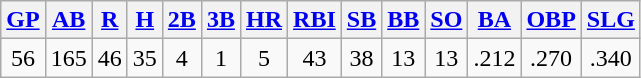<table class="wikitable">
<tr>
<th><a href='#'>GP</a></th>
<th><a href='#'>AB</a></th>
<th><a href='#'>R</a></th>
<th><a href='#'>H</a></th>
<th><a href='#'>2B</a></th>
<th><a href='#'>3B</a></th>
<th><a href='#'>HR</a></th>
<th><a href='#'>RBI</a></th>
<th><a href='#'>SB</a></th>
<th><a href='#'>BB</a></th>
<th><a href='#'>SO</a></th>
<th><a href='#'>BA</a></th>
<th><a href='#'>OBP</a></th>
<th><a href='#'>SLG</a></th>
</tr>
<tr align=center>
<td>56</td>
<td>165</td>
<td>46</td>
<td>35</td>
<td>4</td>
<td>1</td>
<td>5</td>
<td>43</td>
<td>38</td>
<td>13</td>
<td>13</td>
<td>.212</td>
<td>.270</td>
<td>.340</td>
</tr>
</table>
